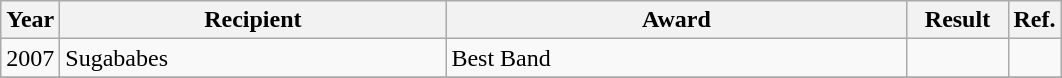<table class="wikitable">
<tr>
<th>Year</th>
<th width="250">Recipient</th>
<th width="300">Award</th>
<th width="60">Result</th>
<th>Ref.</th>
</tr>
<tr>
<td>2007</td>
<td>Sugababes</td>
<td>Best Band</td>
<td></td>
<td align="center"></td>
</tr>
<tr>
</tr>
</table>
